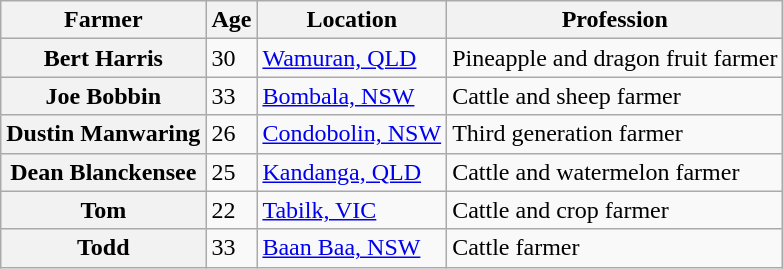<table class="wikitable plainrowheaders">
<tr>
<th scope="col">Farmer</th>
<th scope="col">Age</th>
<th scope="col">Location</th>
<th scope="col">Profession</th>
</tr>
<tr>
<th scope="row">Bert Harris</th>
<td>30</td>
<td><a href='#'> Wamuran, QLD</a></td>
<td>Pineapple and dragon fruit farmer</td>
</tr>
<tr>
<th scope="row">Joe Bobbin</th>
<td>33</td>
<td><a href='#'>Bombala, NSW</a></td>
<td>Cattle and sheep farmer</td>
</tr>
<tr>
<th scope="row">Dustin Manwaring</th>
<td>26</td>
<td><a href='#'>Condobolin, NSW</a></td>
<td>Third generation farmer</td>
</tr>
<tr>
<th scope="row">Dean Blanckensee</th>
<td>25</td>
<td><a href='#'> Kandanga, QLD</a></td>
<td>Cattle and watermelon farmer</td>
</tr>
<tr>
<th scope="row">Tom</th>
<td>22</td>
<td><a href='#'>Tabilk, VIC</a></td>
<td>Cattle and crop farmer</td>
</tr>
<tr>
<th scope="row">Todd</th>
<td>33</td>
<td><a href='#'>Baan Baa, NSW</a></td>
<td>Cattle farmer</td>
</tr>
</table>
